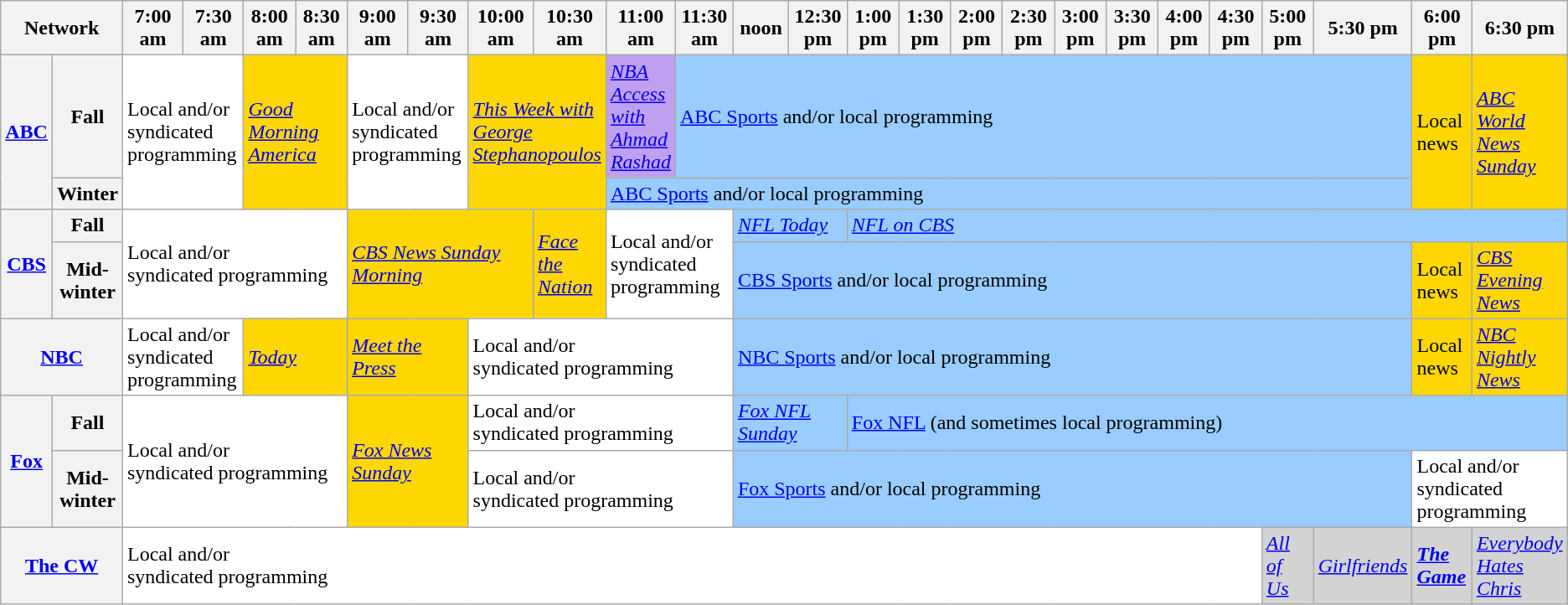<table class=wikitable>
<tr>
<th width="1.5%" bgcolor="#C0C0C0" colspan="2">Network</th>
<th width="4%" bgcolor="#C0C0C0">7:00 am</th>
<th width="4%" bgcolor="#C0C0C0">7:30 am</th>
<th width="4%" bgcolor="#C0C0C0">8:00 am</th>
<th width="4%" bgcolor="#C0C0C0">8:30 am</th>
<th width="4%" bgcolor="#C0C0C0">9:00 am</th>
<th width="4%" bgcolor="#C0C0C0">9:30 am</th>
<th width="4%" bgcolor="#C0C0C0">10:00 am</th>
<th width="4%" bgcolor="#C0C0C0">10:30 am</th>
<th width="4%" bgcolor="#C0C0C0">11:00 am</th>
<th width="4%" bgcolor="#C0C0C0">11:30 am</th>
<th width="4%" bgcolor="#C0C0C0">noon</th>
<th width="4%" bgcolor="#C0C0C0">12:30 pm</th>
<th width="4%" bgcolor="#C0C0C0">1:00 pm</th>
<th width="4%" bgcolor="#C0C0C0">1:30 pm</th>
<th width="4%" bgcolor="#C0C0C0">2:00 pm</th>
<th width="4%" bgcolor="#C0C0C0">2:30 pm</th>
<th width="4%" bgcolor="#C0C0C0">3:00 pm</th>
<th width="4%" bgcolor="#C0C0C0">3:30 pm</th>
<th width="4%" bgcolor="#C0C0C0">4:00 pm</th>
<th width="4%" bgcolor="#C0C0C0">4:30 pm</th>
<th width="4%" bgcolor="#C0C0C0">5:00 pm</th>
<th width="4%" bgcolor="#C0C0C0">5:30 pm</th>
<th width="4%" bgcolor="#C0C0C0">6:00 pm</th>
<th width="4%" bgcolor="#C0C0C0">6:30 pm</th>
</tr>
<tr>
<th bgcolor="#C0C0C0" rowspan="2"><a href='#'>ABC</a></th>
<th>Fall</th>
<td bgcolor="white" colspan="2" rowspan="2">Local and/or<br>syndicated programming</td>
<td bgcolor="gold" colspan="2" rowspan="2"><em><a href='#'>Good Morning America</a></em></td>
<td bgcolor="white" colspan="2" rowspan="2">Local and/or<br>syndicated programming</td>
<td bgcolor="gold" colspan="2" rowspan="2"><em><a href='#'>This Week with George Stephanopoulos</a></em></td>
<td bgcolor=bf9fef><em><a href='#'>NBA Access with Ahmad Rashad</a></em></td>
<td bgcolor="99ccff" colspan="13"><a href='#'>ABC Sports</a> and/or local programming</td>
<td bgcolor="gold" rowspan="2">Local news</td>
<td bgcolor="gold" rowspan="2"><em><a href='#'>ABC World News Sunday</a></em></td>
</tr>
<tr>
<th>Winter</th>
<td bgcolor="99ccff" colspan="14"><a href='#'>ABC Sports</a> and/or local programming</td>
</tr>
<tr>
<th bgcolor="#C0C0C0" rowspan="2"><a href='#'>CBS</a></th>
<th>Fall</th>
<td bgcolor="white" colspan="4"rowspan="2">Local and/or<br>syndicated programming</td>
<td bgcolor="gold" colspan="3"rowspan="2"><em><a href='#'>CBS News Sunday Morning</a></em></td>
<td bgcolor="gold" colspan="1"rowspan="2"><em><a href='#'>Face the Nation</a></em></td>
<td bgcolor="white" colspan="2"rowspan="2">Local and/or<br>syndicated programming</td>
<td bgcolor="99ccff" colspan="2" rowspan="1"><em><a href='#'>NFL Today</a></em></td>
<td bgcolor="99ccff" colspan="12" rowspan="1"><em><a href='#'>NFL on CBS</a></em></td>
</tr>
<tr>
<th>Mid-winter</th>
<td bgcolor="99ccff" colspan="12" rowspan="1"><a href='#'>CBS Sports</a> and/or local programming</td>
<td bgcolor="gold" rowspan="1">Local news</td>
<td bgcolor="gold" rowspan="1"><em><a href='#'>CBS Evening News</a></em></td>
</tr>
<tr>
<th bgcolor="#C0C0C0" colspan="2"><a href='#'>NBC</a></th>
<td bgcolor="white" colspan="2">Local and/or<br>syndicated programming</td>
<td bgcolor="gold" colspan="2"><em><a href='#'>Today</a></em></td>
<td bgcolor="gold" colspan="2"><em><a href='#'>Meet the Press</a></em></td>
<td bgcolor="white" colspan="4">Local and/or<br>syndicated programming</td>
<td bgcolor="99ccff" colspan="12""><a href='#'>NBC Sports</a> and/or local programming</td>
<td bgcolor="gold">Local news</td>
<td bgcolor="gold"><em><a href='#'>NBC Nightly News</a></em></td>
</tr>
<tr>
<th bgcolor="#C0C0C0" rowspan="2"><a href='#'>Fox</a></th>
<th>Fall</th>
<td bgcolor="white" colspan="4" rowspan="2">Local and/or<br>syndicated programming</td>
<td bgcolor="gold" colspan="2" rowspan="2"><em><a href='#'>Fox News Sunday</a></em></td>
<td bgcolor="white" colspan="4">Local and/or<br>syndicated programming</td>
<td bgcolor="99ccff" colspan="2"><em><a href='#'>Fox NFL Sunday</a></em></td>
<td bgcolor="99ccff" colspan="12"><a href='#'>Fox NFL</a> (and sometimes local programming)</td>
</tr>
<tr>
<th>Mid-winter</th>
<td bgcolor="white" colspan="4">Local and/or<br>syndicated programming</td>
<td bgcolor="99ccff" colspan="12"><a href='#'>Fox Sports</a> and/or local programming</td>
<td bgcolor="white" colspan="2">Local and/or<br>syndicated programming</td>
</tr>
<tr>
<th bgcolor="#C0C0C0" colspan="2"><a href='#'>The CW</a></th>
<td bgcolor="white" colspan="20">Local and/or<br>syndicated programming</td>
<td bgcolor="lightgray"><em><a href='#'>All of Us</a></em></td>
<td bgcolor="lightgray"><em><a href='#'>Girlfriends</a></em></td>
<td bgcolor="lightgray"><strong><em><a href='#'>The Game</a></em></strong></td>
<td bgcolor="lightgray"><em><a href='#'>Everybody Hates Chris</a></em></td>
</tr>
</table>
